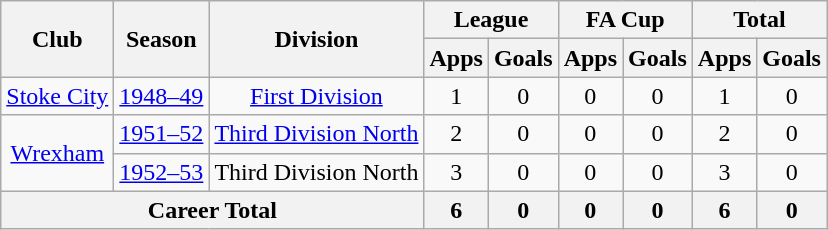<table class="wikitable" style="text-align: center;">
<tr>
<th rowspan="2">Club</th>
<th rowspan="2">Season</th>
<th rowspan="2">Division</th>
<th colspan="2">League</th>
<th colspan="2">FA Cup</th>
<th colspan="2">Total</th>
</tr>
<tr>
<th>Apps</th>
<th>Goals</th>
<th>Apps</th>
<th>Goals</th>
<th>Apps</th>
<th>Goals</th>
</tr>
<tr>
<td><a href='#'>Stoke City</a></td>
<td><a href='#'>1948–49</a></td>
<td><a href='#'>First Division</a></td>
<td>1</td>
<td>0</td>
<td>0</td>
<td>0</td>
<td>1</td>
<td>0</td>
</tr>
<tr>
<td rowspan="2"><a href='#'>Wrexham</a></td>
<td><a href='#'>1951–52</a></td>
<td><a href='#'>Third Division North</a></td>
<td>2</td>
<td>0</td>
<td>0</td>
<td>0</td>
<td>2</td>
<td>0</td>
</tr>
<tr>
<td><a href='#'>1952–53</a></td>
<td>Third Division North</td>
<td>3</td>
<td>0</td>
<td>0</td>
<td>0</td>
<td>3</td>
<td>0</td>
</tr>
<tr>
<th colspan="3">Career Total</th>
<th>6</th>
<th>0</th>
<th>0</th>
<th>0</th>
<th>6</th>
<th>0</th>
</tr>
</table>
